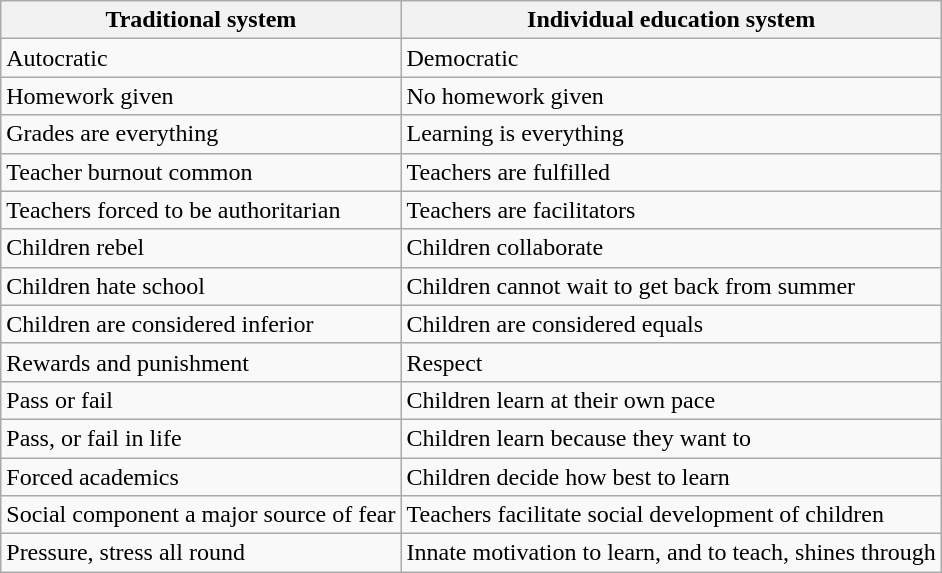<table class="wikitable">
<tr>
<th>Traditional system</th>
<th>Individual education system</th>
</tr>
<tr>
<td>Autocratic</td>
<td>Democratic</td>
</tr>
<tr>
<td>Homework given</td>
<td>No homework given</td>
</tr>
<tr>
<td>Grades are everything</td>
<td>Learning is everything</td>
</tr>
<tr>
<td>Teacher burnout common</td>
<td>Teachers are fulfilled</td>
</tr>
<tr>
<td>Teachers forced to be authoritarian</td>
<td>Teachers are facilitators</td>
</tr>
<tr>
<td>Children rebel</td>
<td>Children collaborate</td>
</tr>
<tr>
<td>Children hate school</td>
<td>Children cannot wait to get back from summer</td>
</tr>
<tr>
<td>Children are considered inferior</td>
<td>Children are considered equals</td>
</tr>
<tr>
<td>Rewards and punishment</td>
<td>Respect</td>
</tr>
<tr>
<td>Pass or fail</td>
<td>Children learn at their own pace</td>
</tr>
<tr>
<td>Pass, or fail in life</td>
<td>Children learn because they want to</td>
</tr>
<tr>
<td>Forced academics</td>
<td>Children decide how best to learn</td>
</tr>
<tr>
<td>Social component a major source of fear</td>
<td>Teachers facilitate social development of children</td>
</tr>
<tr>
<td>Pressure, stress all round</td>
<td>Innate motivation to learn, and to teach, shines through</td>
</tr>
</table>
